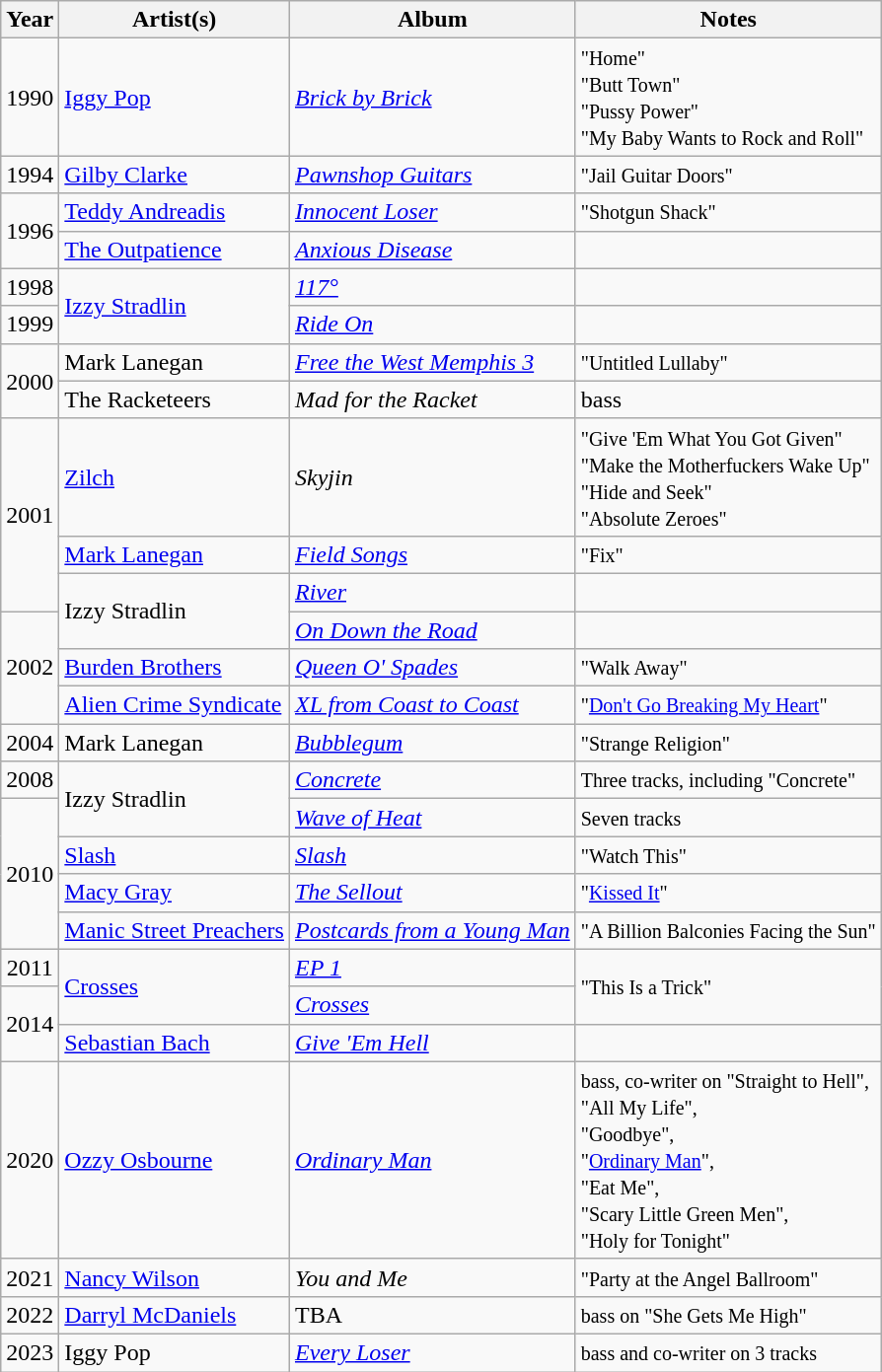<table class="wikitable">
<tr>
<th>Year</th>
<th>Artist(s)</th>
<th>Album</th>
<th>Notes</th>
</tr>
<tr>
<td rowspan="1" align="center">1990</td>
<td><a href='#'>Iggy Pop</a></td>
<td><em><a href='#'>Brick by Brick</a></em></td>
<td><small>"Home"<br>"Butt Town"<br>"Pussy Power"<br>"My Baby Wants to Rock and Roll"</small></td>
</tr>
<tr>
<td rowspan="1" align="center">1994</td>
<td><a href='#'>Gilby Clarke</a></td>
<td><em><a href='#'>Pawnshop Guitars</a></em></td>
<td><small>"Jail Guitar Doors"</small></td>
</tr>
<tr>
<td rowspan="2" align="center">1996</td>
<td><a href='#'>Teddy Andreadis</a></td>
<td><em><a href='#'>Innocent Loser</a></em></td>
<td><small>"Shotgun Shack"</small></td>
</tr>
<tr>
<td><a href='#'>The Outpatience</a></td>
<td><em><a href='#'>Anxious Disease</a></em></td>
<td></td>
</tr>
<tr>
<td rowspan="1" align="center">1998</td>
<td rowspan="2"><a href='#'>Izzy Stradlin</a></td>
<td><em><a href='#'>117°</a></em></td>
<td></td>
</tr>
<tr>
<td align="center">1999</td>
<td><em><a href='#'>Ride On</a></em></td>
<td></td>
</tr>
<tr>
<td rowspan="2">2000</td>
<td>Mark Lanegan</td>
<td><em><a href='#'>Free the West Memphis 3</a></em></td>
<td><small>"Untitled Lullaby"</small></td>
</tr>
<tr>
<td>The Racketeers</td>
<td><em>Mad for the Racket</em></td>
<td>bass</td>
</tr>
<tr>
<td rowspan="3" align="center">2001</td>
<td><a href='#'>Zilch</a></td>
<td><em>Skyjin</em></td>
<td><small>"Give 'Em What You Got Given"<br>"Make the Motherfuckers Wake Up"<br>"Hide and Seek"<br>"Absolute Zeroes"</small></td>
</tr>
<tr>
<td><a href='#'>Mark Lanegan</a></td>
<td><em><a href='#'>Field Songs</a></em></td>
<td><small>"Fix"</small></td>
</tr>
<tr>
<td rowspan="2">Izzy Stradlin</td>
<td><em><a href='#'>River</a></em></td>
<td></td>
</tr>
<tr>
<td rowspan="3" align="center">2002</td>
<td><em><a href='#'>On Down the Road</a></em></td>
<td></td>
</tr>
<tr>
<td><a href='#'>Burden Brothers</a></td>
<td><em><a href='#'>Queen O' Spades</a></em></td>
<td><small>"Walk Away"</small></td>
</tr>
<tr>
<td><a href='#'>Alien Crime Syndicate</a></td>
<td><em><a href='#'>XL from Coast to Coast</a></em></td>
<td><small>"<a href='#'>Don't Go Breaking My Heart</a>"</small></td>
</tr>
<tr>
<td rowspan="1" align="center">2004</td>
<td>Mark Lanegan</td>
<td><em><a href='#'>Bubblegum</a></em></td>
<td><small>"Strange Religion"</small></td>
</tr>
<tr>
<td rowspan="1" align="center">2008</td>
<td rowspan="2">Izzy Stradlin</td>
<td><em><a href='#'>Concrete</a></em></td>
<td><small>Three tracks, including "Concrete"</small></td>
</tr>
<tr>
<td rowspan="4" align="center">2010</td>
<td><em><a href='#'>Wave of Heat</a></em></td>
<td><small>Seven tracks</small></td>
</tr>
<tr>
<td><a href='#'>Slash</a></td>
<td><em><a href='#'>Slash</a></em></td>
<td><small>"Watch This"</small></td>
</tr>
<tr>
<td><a href='#'>Macy Gray</a></td>
<td><em><a href='#'>The Sellout</a></em></td>
<td><small>"<a href='#'>Kissed It</a>"</small></td>
</tr>
<tr>
<td><a href='#'>Manic Street Preachers</a></td>
<td><em><a href='#'>Postcards from a Young Man</a></em></td>
<td><small>"A Billion Balconies Facing the Sun"</small></td>
</tr>
<tr>
<td rowspan="1" align="center">2011</td>
<td rowspan="2"><a href='#'>Crosses</a></td>
<td><em><a href='#'>EP 1</a></em></td>
<td rowspan="2"><small>"This Is a Trick"</small></td>
</tr>
<tr>
<td rowspan="2" align="center">2014</td>
<td><em><a href='#'>Crosses</a></em></td>
</tr>
<tr>
<td><a href='#'>Sebastian Bach</a></td>
<td><em><a href='#'>Give 'Em Hell</a></em></td>
<td></td>
</tr>
<tr>
<td rowspan="1" align="center">2020</td>
<td><a href='#'>Ozzy Osbourne</a></td>
<td><em><a href='#'>Ordinary Man</a></em></td>
<td><small>bass, co-writer on "Straight to Hell",<br> "All My Life",<br> "Goodbye",<br> "<a href='#'>Ordinary Man</a>",<br> "Eat Me",<br> "Scary Little Green Men",<br> "Holy for Tonight"</small></td>
</tr>
<tr>
<td>2021</td>
<td><a href='#'>Nancy Wilson</a></td>
<td><em>You and Me</em></td>
<td><small>"Party at the Angel Ballroom"</small></td>
</tr>
<tr>
<td>2022</td>
<td><a href='#'>Darryl McDaniels</a></td>
<td>TBA</td>
<td><small>bass on "She Gets Me High"</small></td>
</tr>
<tr>
<td>2023</td>
<td>Iggy Pop</td>
<td><em><a href='#'>Every Loser</a></em></td>
<td><small>bass and co-writer on 3 tracks</small></td>
</tr>
</table>
